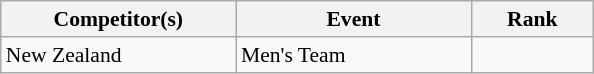<table class="wikitable" style="font-size:90%">
<tr>
<th width=150>Competitor(s)</th>
<th width=150>Event</th>
<th width=75>Rank</th>
</tr>
<tr>
<td>New Zealand</td>
<td>Men's Team</td>
<td style="text-align:center;"></td>
</tr>
</table>
